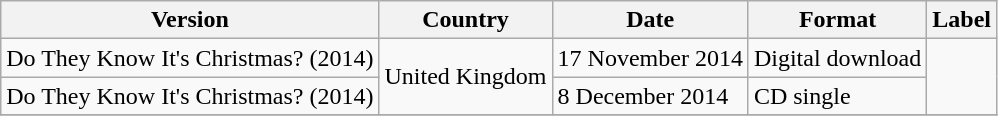<table class="wikitable plainrowheaders">
<tr>
<th>Version</th>
<th>Country</th>
<th>Date</th>
<th>Format</th>
<th>Label</th>
</tr>
<tr>
<td>Do They Know It's Christmas? (2014)</td>
<td rowspan="2">United Kingdom</td>
<td>17 November 2014</td>
<td>Digital download</td>
<td rowspan="2"></td>
</tr>
<tr>
<td>Do They Know It's Christmas? (2014)</td>
<td>8 December 2014</td>
<td>CD single</td>
</tr>
<tr>
</tr>
</table>
